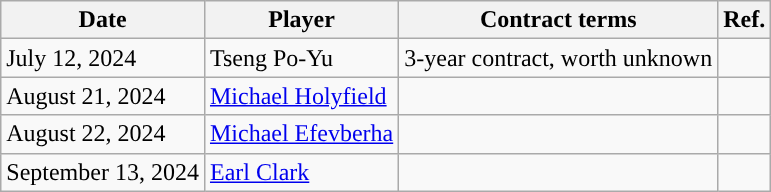<table class="wikitable">
<tr>
<th>Date</th>
<th>Player</th>
<th>Contract terms</th>
<th>Ref.</th>
</tr>
<tr>
<td>July 12, 2024</td>
<td>Tseng Po-Yu</td>
<td>3-year contract, worth unknown</td>
<td></td>
</tr>
<tr>
<td>August 21, 2024</td>
<td><a href='#'>Michael Holyfield</a></td>
<td></td>
<td></td>
</tr>
<tr>
<td>August 22, 2024</td>
<td><a href='#'>Michael Efevberha</a></td>
<td></td>
<td></td>
</tr>
<tr>
<td>September 13, 2024</td>
<td><a href='#'>Earl Clark</a></td>
<td></td>
<td></td>
</tr>
</table>
